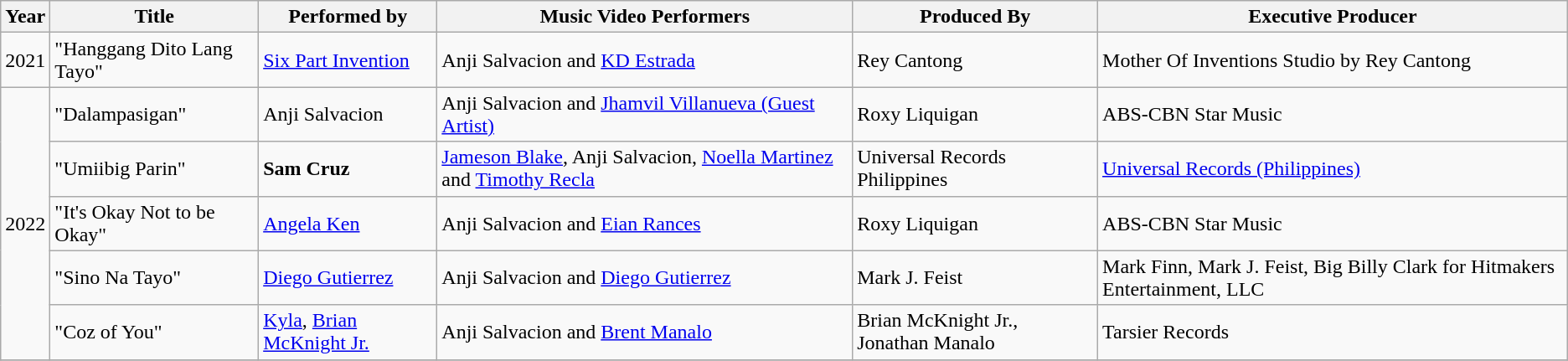<table class="wikitable">
<tr>
<th>Year</th>
<th>Title</th>
<th>Performed by</th>
<th>Music Video Performers</th>
<th>Produced By</th>
<th>Executive Producer</th>
</tr>
<tr>
<td>2021</td>
<td>"Hanggang Dito Lang Tayo"</td>
<td><a href='#'>Six Part Invention</a></td>
<td>Anji Salvacion and <a href='#'>KD Estrada</a></td>
<td>Rey Cantong</td>
<td>Mother Of Inventions Studio by Rey Cantong</td>
</tr>
<tr>
<td rowspan="5">2022</td>
<td>"Dalampasigan"</td>
<td>Anji Salvacion</td>
<td>Anji Salvacion and <a href='#'>Jhamvil Villanueva (Guest Artist)</a></td>
<td>Roxy Liquigan</td>
<td>ABS-CBN Star Music</td>
</tr>
<tr>
<td>"Umiibig Parin"</td>
<td><strong>Sam Cruz</strong></td>
<td><a href='#'>Jameson Blake</a>, Anji Salvacion, <a href='#'>Noella Martinez</a> and <a href='#'>Timothy Recla</a></td>
<td>Universal Records Philippines</td>
<td><a href='#'>Universal Records (Philippines)</a></td>
</tr>
<tr>
<td>"It's Okay Not to be Okay"</td>
<td><a href='#'>Angela Ken</a></td>
<td>Anji Salvacion and <a href='#'>Eian Rances</a></td>
<td>Roxy Liquigan</td>
<td>ABS-CBN Star Music</td>
</tr>
<tr>
<td>"Sino Na Tayo"</td>
<td><a href='#'>Diego Gutierrez</a></td>
<td>Anji Salvacion and <a href='#'>Diego Gutierrez</a></td>
<td>Mark J. Feist</td>
<td>Mark Finn, Mark J. Feist, Big Billy Clark for Hitmakers Entertainment, LLC</td>
</tr>
<tr>
<td>"Coz of You"</td>
<td><a href='#'>Kyla</a>, <a href='#'>Brian McKnight Jr.</a></td>
<td>Anji Salvacion and <a href='#'>Brent Manalo</a></td>
<td>Brian McKnight Jr., Jonathan Manalo</td>
<td>Tarsier Records</td>
</tr>
<tr>
</tr>
</table>
